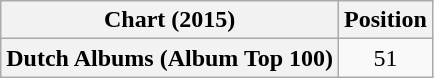<table class="wikitable plainrowheaders" style="text-align:center">
<tr>
<th scope="col">Chart (2015)</th>
<th scope="col">Position</th>
</tr>
<tr>
<th scope="row">Dutch Albums (Album Top 100)</th>
<td>51</td>
</tr>
</table>
